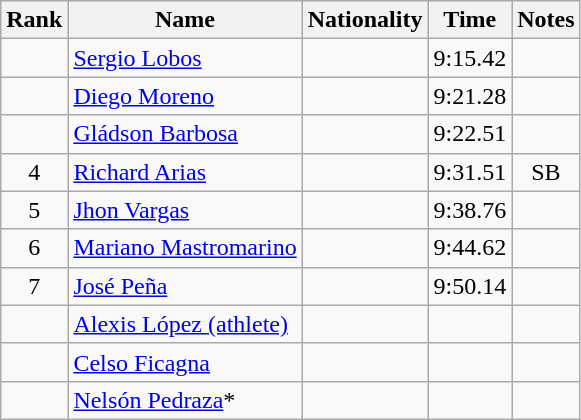<table class="wikitable sortable" style="text-align:center">
<tr>
<th>Rank</th>
<th>Name</th>
<th>Nationality</th>
<th>Time</th>
<th>Notes</th>
</tr>
<tr>
<td></td>
<td align=left><a href='#'>Sergio Lobos</a></td>
<td align=left></td>
<td>9:15.42</td>
<td></td>
</tr>
<tr>
<td></td>
<td align=left><a href='#'>Diego Moreno</a></td>
<td align=left></td>
<td>9:21.28</td>
<td></td>
</tr>
<tr>
<td></td>
<td align=left><a href='#'>Gládson Barbosa</a></td>
<td align=left></td>
<td>9:22.51</td>
<td></td>
</tr>
<tr>
<td>4</td>
<td align=left><a href='#'>Richard Arias</a></td>
<td align=left></td>
<td>9:31.51</td>
<td>SB</td>
</tr>
<tr>
<td>5</td>
<td align=left><a href='#'>Jhon Vargas</a></td>
<td align=left></td>
<td>9:38.76</td>
<td></td>
</tr>
<tr>
<td>6</td>
<td align=left><a href='#'>Mariano Mastromarino</a></td>
<td align=left></td>
<td>9:44.62</td>
<td></td>
</tr>
<tr>
<td>7</td>
<td align=left><a href='#'>José Peña</a></td>
<td align=left></td>
<td>9:50.14</td>
<td></td>
</tr>
<tr>
<td></td>
<td align=left><a href='#'>Alexis López (athlete)</a></td>
<td align=left></td>
<td></td>
<td></td>
</tr>
<tr>
<td></td>
<td align=left><a href='#'>Celso Ficagna</a></td>
<td align=left></td>
<td></td>
<td></td>
</tr>
<tr>
<td></td>
<td align=left><a href='#'>Nelsón Pedraza</a>*</td>
<td align=left></td>
<td></td>
<td></td>
</tr>
</table>
